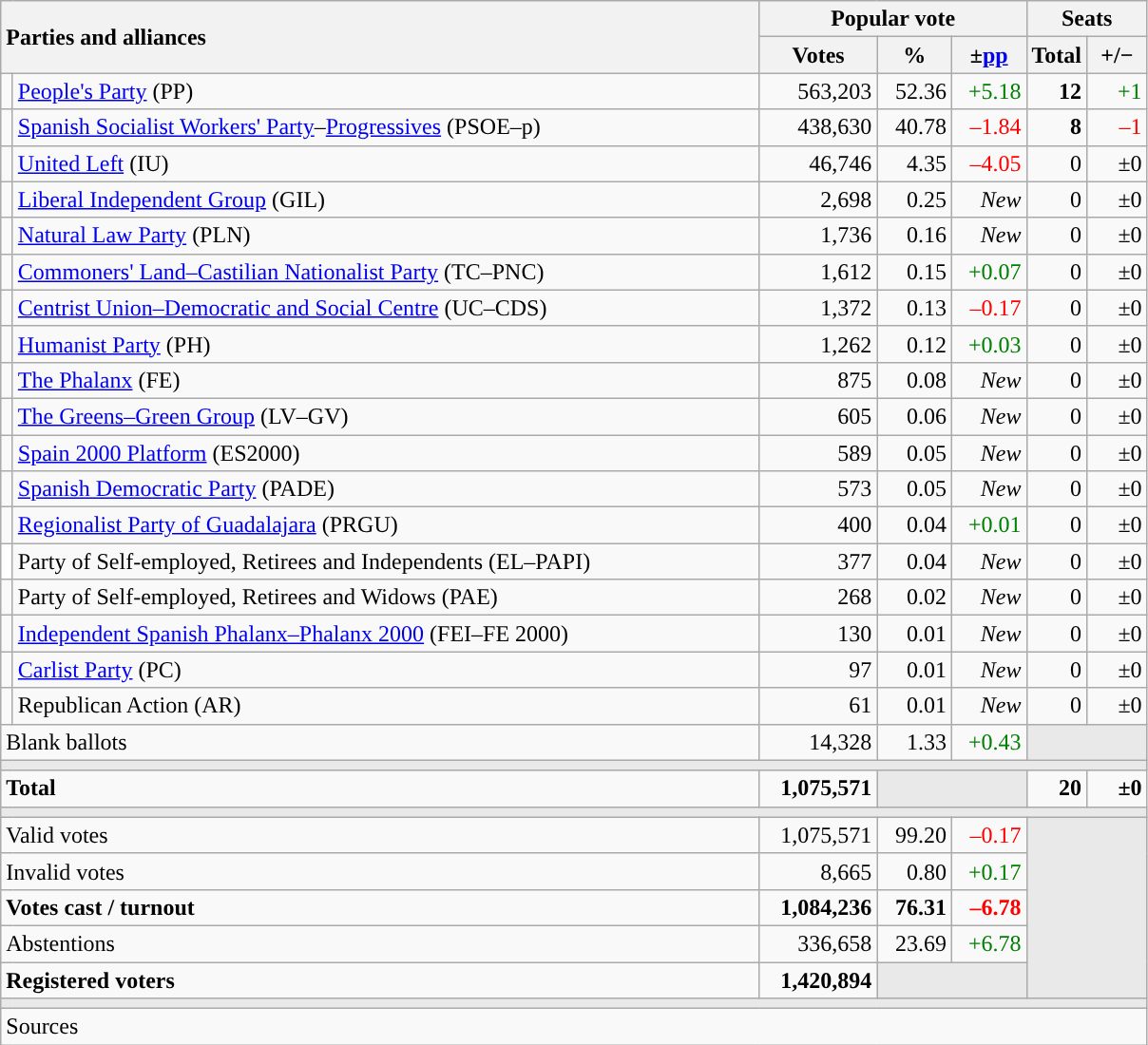<table class="wikitable" style="text-align:right;">
<tr>
<th style="text-align:left;" rowspan="2" colspan="2" width="525">Parties and alliances</th>
<th colspan="3">Popular vote</th>
<th colspan="2">Seats</th>
</tr>
<tr>
<th width="75">Votes</th>
<th width="45">%</th>
<th width="45">±<a href='#'>pp</a></th>
<th width="35">Total</th>
<th width="35">+/−</th>
</tr>
<tr>
<td width="1" style="color:inherit;background:"></td>
<td align="left"><a href='#'>People's Party</a> (PP)</td>
<td>563,203</td>
<td>52.36</td>
<td style="color:green;">+5.18</td>
<td><strong>12</strong></td>
<td style="color:green;">+1</td>
</tr>
<tr>
<td style="color:inherit;background:"></td>
<td align="left"><a href='#'>Spanish Socialist Workers' Party</a>–<a href='#'>Progressives</a> (PSOE–p)</td>
<td>438,630</td>
<td>40.78</td>
<td style="color:red;">–1.84</td>
<td><strong>8</strong></td>
<td style="color:red;">–1</td>
</tr>
<tr>
<td style="color:inherit;background:"></td>
<td align="left"><a href='#'>United Left</a> (IU)</td>
<td>46,746</td>
<td>4.35</td>
<td style="color:red;">–4.05</td>
<td>0</td>
<td>±0</td>
</tr>
<tr>
<td style="color:inherit;background:"></td>
<td align="left"><a href='#'>Liberal Independent Group</a> (GIL)</td>
<td>2,698</td>
<td>0.25</td>
<td><em>New</em></td>
<td>0</td>
<td>±0</td>
</tr>
<tr>
<td style="color:inherit;background:"></td>
<td align="left"><a href='#'>Natural Law Party</a> (PLN)</td>
<td>1,736</td>
<td>0.16</td>
<td><em>New</em></td>
<td>0</td>
<td>±0</td>
</tr>
<tr>
<td style="color:inherit;background:"></td>
<td align="left"><a href='#'>Commoners' Land–Castilian Nationalist Party</a> (TC–PNC)</td>
<td>1,612</td>
<td>0.15</td>
<td style="color:green;">+0.07</td>
<td>0</td>
<td>±0</td>
</tr>
<tr>
<td style="color:inherit;background:"></td>
<td align="left"><a href='#'>Centrist Union–Democratic and Social Centre</a> (UC–CDS)</td>
<td>1,372</td>
<td>0.13</td>
<td style="color:red;">–0.17</td>
<td>0</td>
<td>±0</td>
</tr>
<tr>
<td style="color:inherit;background:"></td>
<td align="left"><a href='#'>Humanist Party</a> (PH)</td>
<td>1,262</td>
<td>0.12</td>
<td style="color:green;">+0.03</td>
<td>0</td>
<td>±0</td>
</tr>
<tr>
<td style="color:inherit;background:"></td>
<td align="left"><a href='#'>The Phalanx</a> (FE)</td>
<td>875</td>
<td>0.08</td>
<td><em>New</em></td>
<td>0</td>
<td>±0</td>
</tr>
<tr>
<td style="color:inherit;background:"></td>
<td align="left"><a href='#'>The Greens–Green Group</a> (LV–GV)</td>
<td>605</td>
<td>0.06</td>
<td><em>New</em></td>
<td>0</td>
<td>±0</td>
</tr>
<tr>
<td style="color:inherit;background:"></td>
<td align="left"><a href='#'>Spain 2000 Platform</a> (ES2000)</td>
<td>589</td>
<td>0.05</td>
<td><em>New</em></td>
<td>0</td>
<td>±0</td>
</tr>
<tr>
<td style="color:inherit;background:"></td>
<td align="left"><a href='#'>Spanish Democratic Party</a> (PADE)</td>
<td>573</td>
<td>0.05</td>
<td><em>New</em></td>
<td>0</td>
<td>±0</td>
</tr>
<tr>
<td style="color:inherit;background:"></td>
<td align="left"><a href='#'>Regionalist Party of Guadalajara</a> (PRGU)</td>
<td>400</td>
<td>0.04</td>
<td style="color:green;">+0.01</td>
<td>0</td>
<td>±0</td>
</tr>
<tr>
<td bgcolor="white"></td>
<td align="left">Party of Self-employed, Retirees and Independents (EL–PAPI)</td>
<td>377</td>
<td>0.04</td>
<td><em>New</em></td>
<td>0</td>
<td>±0</td>
</tr>
<tr>
<td style="color:inherit;background:"></td>
<td align="left">Party of Self-employed, Retirees and Widows (PAE)</td>
<td>268</td>
<td>0.02</td>
<td><em>New</em></td>
<td>0</td>
<td>±0</td>
</tr>
<tr>
<td style="color:inherit;background:"></td>
<td align="left"><a href='#'>Independent Spanish Phalanx–Phalanx 2000</a> (FEI–FE 2000)</td>
<td>130</td>
<td>0.01</td>
<td><em>New</em></td>
<td>0</td>
<td>±0</td>
</tr>
<tr>
<td style="color:inherit;background:"></td>
<td align="left"><a href='#'>Carlist Party</a> (PC)</td>
<td>97</td>
<td>0.01</td>
<td><em>New</em></td>
<td>0</td>
<td>±0</td>
</tr>
<tr>
<td style="color:inherit;background:"></td>
<td align="left">Republican Action (AR)</td>
<td>61</td>
<td>0.01</td>
<td><em>New</em></td>
<td>0</td>
<td>±0</td>
</tr>
<tr>
<td align="left" colspan="2">Blank ballots</td>
<td>14,328</td>
<td>1.33</td>
<td style="color:green;">+0.43</td>
<td bgcolor="#E9E9E9" colspan="2"></td>
</tr>
<tr>
<td colspan="7" bgcolor="#E9E9E9"></td>
</tr>
<tr style="font-weight:bold;">
<td align="left" colspan="2">Total</td>
<td>1,075,571</td>
<td bgcolor="#E9E9E9" colspan="2"></td>
<td>20</td>
<td>±0</td>
</tr>
<tr>
<td colspan="7" bgcolor="#E9E9E9"></td>
</tr>
<tr>
<td align="left" colspan="2">Valid votes</td>
<td>1,075,571</td>
<td>99.20</td>
<td style="color:red;">–0.17</td>
<td bgcolor="#E9E9E9" colspan="2" rowspan="5"></td>
</tr>
<tr>
<td align="left" colspan="2">Invalid votes</td>
<td>8,665</td>
<td>0.80</td>
<td style="color:green;">+0.17</td>
</tr>
<tr style="font-weight:bold;">
<td align="left" colspan="2">Votes cast / turnout</td>
<td>1,084,236</td>
<td>76.31</td>
<td style="color:red;">–6.78</td>
</tr>
<tr>
<td align="left" colspan="2">Abstentions</td>
<td>336,658</td>
<td>23.69</td>
<td style="color:green;">+6.78</td>
</tr>
<tr style="font-weight:bold;">
<td align="left" colspan="2">Registered voters</td>
<td>1,420,894</td>
<td bgcolor="#E9E9E9" colspan="2"></td>
</tr>
<tr>
<td colspan="7" bgcolor="#E9E9E9"></td>
</tr>
<tr>
<td align="left" colspan="7">Sources</td>
</tr>
</table>
